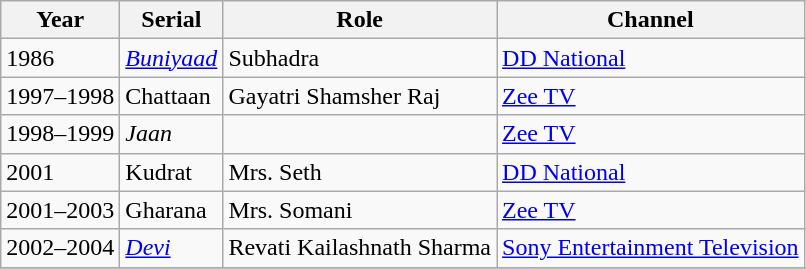<table class="wikitable sortable">
<tr>
<th>Year</th>
<th>Serial</th>
<th>Role</th>
<th>Channel</th>
</tr>
<tr>
<td>1986</td>
<td><em><a href='#'>Buniyaad</a></em></td>
<td>Subhadra</td>
<td><a href='#'>DD National</a></td>
</tr>
<tr>
<td>1997–1998</td>
<td>Chattaan</td>
<td>Gayatri Shamsher Raj</td>
<td><a href='#'>Zee TV</a></td>
</tr>
<tr>
<td>1998–1999</td>
<td><em> Jaan</em></td>
<td></td>
<td><a href='#'>Zee TV</a></td>
</tr>
<tr>
<td>2001</td>
<td>Kudrat</td>
<td>Mrs. Seth</td>
<td><a href='#'>DD National</a></td>
</tr>
<tr>
<td>2001–2003</td>
<td>Gharana</td>
<td>Mrs. Somani</td>
<td><a href='#'>Zee TV</a></td>
</tr>
<tr>
<td>2002–2004</td>
<td><em><a href='#'> Devi</a></em></td>
<td>Revati Kailashnath Sharma</td>
<td><a href='#'>Sony Entertainment Television</a></td>
</tr>
<tr>
</tr>
</table>
